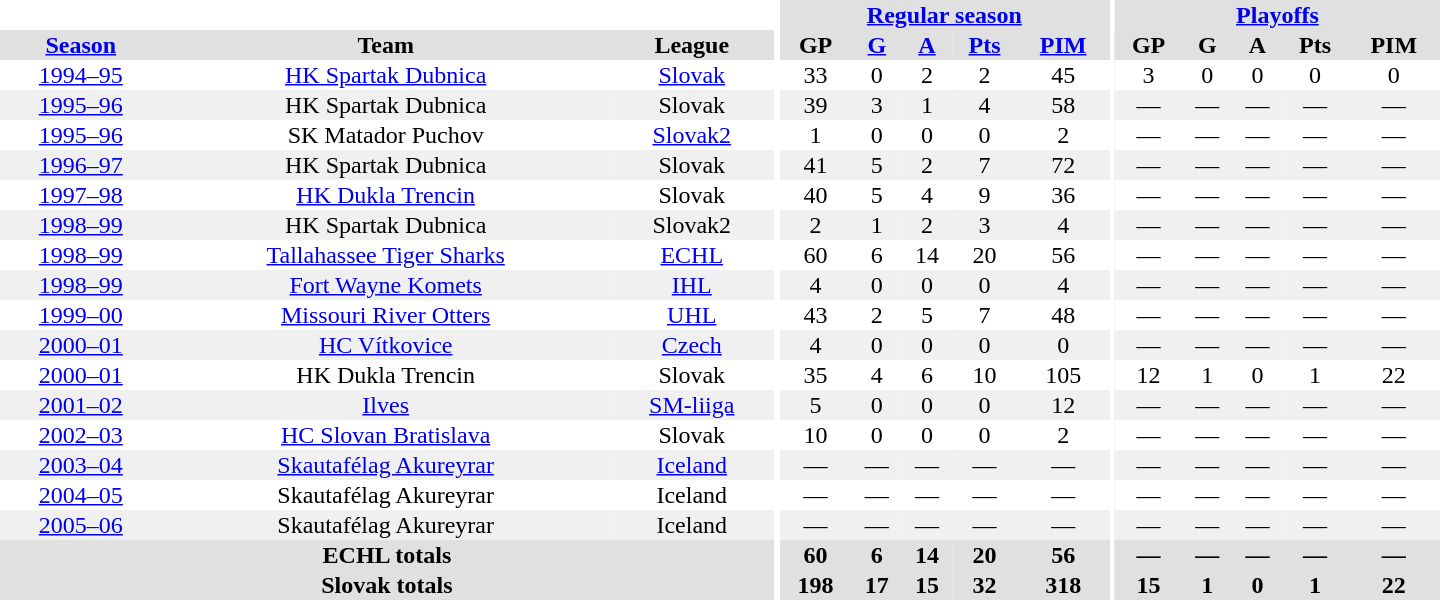<table border="0" cellpadding="1" cellspacing="0" style="text-align:center; width:60em">
<tr bgcolor="#e0e0e0">
<th colspan="3" bgcolor="#ffffff"></th>
<th rowspan="99" bgcolor="#ffffff"></th>
<th colspan="5"><a href='#'>Regular season</a></th>
<th rowspan="99" bgcolor="#ffffff"></th>
<th colspan="5"><a href='#'>Playoffs</a></th>
</tr>
<tr bgcolor="#e0e0e0">
<th><a href='#'>Season</a></th>
<th>Team</th>
<th>League</th>
<th>GP</th>
<th><a href='#'>G</a></th>
<th><a href='#'>A</a></th>
<th><a href='#'>Pts</a></th>
<th><a href='#'>PIM</a></th>
<th>GP</th>
<th>G</th>
<th>A</th>
<th>Pts</th>
<th>PIM</th>
</tr>
<tr>
<td><a href='#'>1994–95</a></td>
<td><a href='#'>HK Spartak Dubnica</a></td>
<td><a href='#'>Slovak</a></td>
<td>33</td>
<td>0</td>
<td>2</td>
<td>2</td>
<td>45</td>
<td>3</td>
<td>0</td>
<td>0</td>
<td>0</td>
<td>0</td>
</tr>
<tr bgcolor="#f0f0f0">
<td><a href='#'>1995–96</a></td>
<td>HK Spartak Dubnica</td>
<td>Slovak</td>
<td>39</td>
<td>3</td>
<td>1</td>
<td>4</td>
<td>58</td>
<td>—</td>
<td>—</td>
<td>—</td>
<td>—</td>
<td>—</td>
</tr>
<tr>
<td><a href='#'>1995–96</a></td>
<td>SK Matador Puchov</td>
<td><a href='#'>Slovak2</a></td>
<td>1</td>
<td>0</td>
<td>0</td>
<td>0</td>
<td>2</td>
<td>—</td>
<td>—</td>
<td>—</td>
<td>—</td>
<td>—</td>
</tr>
<tr bgcolor="#f0f0f0">
<td><a href='#'>1996–97</a></td>
<td>HK Spartak Dubnica</td>
<td>Slovak</td>
<td>41</td>
<td>5</td>
<td>2</td>
<td>7</td>
<td>72</td>
<td>—</td>
<td>—</td>
<td>—</td>
<td>—</td>
<td>—</td>
</tr>
<tr>
<td><a href='#'>1997–98</a></td>
<td><a href='#'>HK Dukla Trencin</a></td>
<td>Slovak</td>
<td>40</td>
<td>5</td>
<td>4</td>
<td>9</td>
<td>36</td>
<td>—</td>
<td>—</td>
<td>—</td>
<td>—</td>
<td>—</td>
</tr>
<tr bgcolor="#f0f0f0">
<td><a href='#'>1998–99</a></td>
<td>HK Spartak Dubnica</td>
<td>Slovak2</td>
<td>2</td>
<td>1</td>
<td>2</td>
<td>3</td>
<td>4</td>
<td>—</td>
<td>—</td>
<td>—</td>
<td>—</td>
<td>—</td>
</tr>
<tr>
<td><a href='#'>1998–99</a></td>
<td><a href='#'>Tallahassee Tiger Sharks</a></td>
<td><a href='#'>ECHL</a></td>
<td>60</td>
<td>6</td>
<td>14</td>
<td>20</td>
<td>56</td>
<td>—</td>
<td>—</td>
<td>—</td>
<td>—</td>
<td>—</td>
</tr>
<tr bgcolor="#f0f0f0">
<td><a href='#'>1998–99</a></td>
<td><a href='#'>Fort Wayne Komets</a></td>
<td><a href='#'>IHL</a></td>
<td>4</td>
<td>0</td>
<td>0</td>
<td>0</td>
<td>4</td>
<td>—</td>
<td>—</td>
<td>—</td>
<td>—</td>
<td>—</td>
</tr>
<tr>
<td><a href='#'>1999–00</a></td>
<td><a href='#'>Missouri River Otters</a></td>
<td><a href='#'>UHL</a></td>
<td>43</td>
<td>2</td>
<td>5</td>
<td>7</td>
<td>48</td>
<td>—</td>
<td>—</td>
<td>—</td>
<td>—</td>
<td>—</td>
</tr>
<tr bgcolor="#f0f0f0">
<td><a href='#'>2000–01</a></td>
<td><a href='#'>HC Vítkovice</a></td>
<td><a href='#'>Czech</a></td>
<td>4</td>
<td>0</td>
<td>0</td>
<td>0</td>
<td>0</td>
<td>—</td>
<td>—</td>
<td>—</td>
<td>—</td>
<td>—</td>
</tr>
<tr>
<td><a href='#'>2000–01</a></td>
<td>HK Dukla Trencin</td>
<td>Slovak</td>
<td>35</td>
<td>4</td>
<td>6</td>
<td>10</td>
<td>105</td>
<td>12</td>
<td>1</td>
<td>0</td>
<td>1</td>
<td>22</td>
</tr>
<tr bgcolor="#f0f0f0">
<td><a href='#'>2001–02</a></td>
<td><a href='#'>Ilves</a></td>
<td><a href='#'>SM-liiga</a></td>
<td>5</td>
<td>0</td>
<td>0</td>
<td>0</td>
<td>12</td>
<td>—</td>
<td>—</td>
<td>—</td>
<td>—</td>
<td>—</td>
</tr>
<tr>
<td><a href='#'>2002–03</a></td>
<td><a href='#'>HC Slovan Bratislava</a></td>
<td>Slovak</td>
<td>10</td>
<td>0</td>
<td>0</td>
<td>0</td>
<td>2</td>
<td>—</td>
<td>—</td>
<td>—</td>
<td>—</td>
<td>—</td>
</tr>
<tr bgcolor="#f0f0f0">
<td><a href='#'>2003–04</a></td>
<td><a href='#'>Skautafélag Akureyrar</a></td>
<td><a href='#'>Iceland</a></td>
<td>—</td>
<td>—</td>
<td>—</td>
<td>—</td>
<td>—</td>
<td>—</td>
<td>—</td>
<td>—</td>
<td>—</td>
<td>—</td>
</tr>
<tr>
<td><a href='#'>2004–05</a></td>
<td>Skautafélag Akureyrar</td>
<td>Iceland</td>
<td>—</td>
<td>—</td>
<td>—</td>
<td>—</td>
<td>—</td>
<td>—</td>
<td>—</td>
<td>—</td>
<td>—</td>
<td>—</td>
</tr>
<tr bgcolor="#f0f0f0">
<td><a href='#'>2005–06</a></td>
<td>Skautafélag Akureyrar</td>
<td>Iceland</td>
<td>—</td>
<td>—</td>
<td>—</td>
<td>—</td>
<td>—</td>
<td>—</td>
<td>—</td>
<td>—</td>
<td>—</td>
<td>—</td>
</tr>
<tr>
</tr>
<tr ALIGN="center" bgcolor="#e0e0e0">
<th colspan="3">ECHL totals</th>
<th ALIGN="center">60</th>
<th ALIGN="center">6</th>
<th ALIGN="center">14</th>
<th ALIGN="center">20</th>
<th ALIGN="center">56</th>
<th ALIGN="center">—</th>
<th ALIGN="center">—</th>
<th ALIGN="center">—</th>
<th ALIGN="center">—</th>
<th ALIGN="center">—</th>
</tr>
<tr>
</tr>
<tr ALIGN="center" bgcolor="#e0e0e0">
<th colspan="3">Slovak totals</th>
<th ALIGN="center">198</th>
<th ALIGN="center">17</th>
<th ALIGN="center">15</th>
<th ALIGN="center">32</th>
<th ALIGN="center">318</th>
<th ALIGN="center">15</th>
<th ALIGN="center">1</th>
<th ALIGN="center">0</th>
<th ALIGN="center">1</th>
<th ALIGN="center">22</th>
</tr>
</table>
